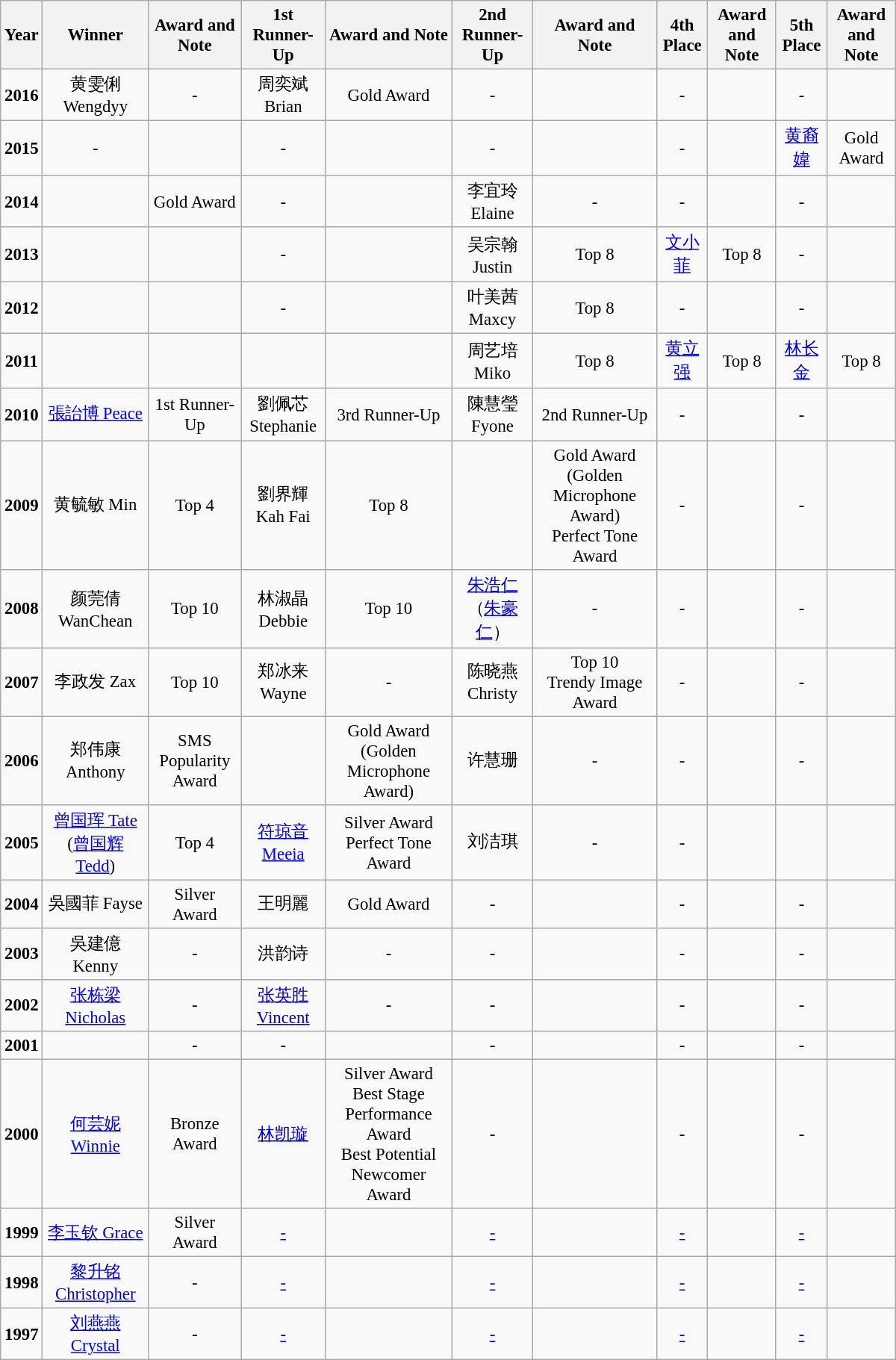<table class="wikitable sortable" width="800px" style="font-size: 95%; text-align: center;">
<tr>
<th align="up">Year</th>
<th align="up">Winner</th>
<th>Award and Note</th>
<th align="left">1st Runner-Up</th>
<th>Award and Note</th>
<th align="left">2nd Runner-Up</th>
<th>Award and Note</th>
<th>4th Place</th>
<th>Award and Note</th>
<th>5th Place</th>
<th>Award and Note</th>
</tr>
<tr>
<td><strong>2016</strong></td>
<td>黄雯俐 Wengdyy</td>
<td>-</td>
<td>周奕斌 Brian</td>
<td>Gold Award</td>
<td>-</td>
<td></td>
<td>-</td>
<td></td>
<td>-</td>
<td></td>
</tr>
<tr>
<td><strong>2015</strong></td>
<td>-</td>
<td></td>
<td>-</td>
<td></td>
<td>-</td>
<td></td>
<td>-</td>
<td></td>
<td><a href='#'>黄裔媁</a></td>
<td>Gold Award</td>
</tr>
<tr>
<td><strong>2014</strong></td>
<td></td>
<td>Gold Award</td>
<td>-</td>
<td></td>
<td>李宜玲 Elaine</td>
<td>-</td>
<td>-</td>
<td></td>
<td>-</td>
<td></td>
</tr>
<tr>
<td><strong>2013</strong></td>
<td></td>
<td></td>
<td>-</td>
<td></td>
<td>吴宗翰 Justin</td>
<td>Top 8</td>
<td><a href='#'>文小菲</a></td>
<td>Top 8</td>
<td>-</td>
<td></td>
</tr>
<tr>
<td><strong>2012</strong></td>
<td></td>
<td></td>
<td>-</td>
<td></td>
<td>叶美茜 Maxcy</td>
<td>Top 8</td>
<td>-</td>
<td></td>
<td>-</td>
<td></td>
</tr>
<tr>
<td><strong>2011</strong></td>
<td></td>
<td></td>
<td></td>
<td></td>
<td>周艺培 Miko</td>
<td>Top 8</td>
<td><a href='#'>黄立强</a></td>
<td>Top 8</td>
<td><a href='#'>林长金</a></td>
<td>Top 8</td>
</tr>
<tr>
<td><strong>2010</strong></td>
<td><a href='#'>張詒博 Peace</a></td>
<td>1st Runner-Up</td>
<td>劉佩芯 Stephanie</td>
<td>3rd Runner-Up</td>
<td>陳慧瑩 Fyone</td>
<td>2nd Runner-Up</td>
<td>-</td>
<td></td>
<td>-</td>
<td></td>
</tr>
<tr>
<td><strong>2009</strong></td>
<td>黄毓敏 Min</td>
<td>Top 4</td>
<td>劉界輝 Kah Fai</td>
<td>Top 8</td>
<td></td>
<td>Gold Award (Golden Microphone Award)<br>Perfect Tone Award</td>
<td>-</td>
<td></td>
<td>-</td>
<td></td>
</tr>
<tr>
<td><strong>2008</strong></td>
<td>颜莞倩 WanChean</td>
<td>Top 10</td>
<td>林淑晶 Debbie</td>
<td>Top 10</td>
<td><a href='#'>朱浩仁</a>（<a href='#'>朱豪仁</a>）</td>
<td>-</td>
<td>-</td>
<td></td>
<td>-</td>
<td></td>
</tr>
<tr>
<td><strong>2007</strong></td>
<td>李政发 Zax</td>
<td>Top 10</td>
<td>郑冰来 Wayne</td>
<td>-</td>
<td>陈晓燕 Christy</td>
<td>Top 10<br>Trendy Image Award</td>
<td>-</td>
<td></td>
<td>-</td>
<td></td>
</tr>
<tr>
<td><strong>2006</strong></td>
<td>郑伟康 Anthony</td>
<td>SMS Popularity Award</td>
<td></td>
<td>Gold Award (Golden Microphone Award)</td>
<td>许慧珊</td>
<td>-</td>
<td>-</td>
<td></td>
<td>-</td>
<td></td>
</tr>
<tr>
<td><strong>2005</strong></td>
<td><a href='#'>曾国珲 Tate</a> (<a href='#'>曾国辉</a> <a href='#'>Tedd</a>)</td>
<td>Top 4</td>
<td><a href='#'>符琼音 Meeia</a></td>
<td>Silver Award<br>Perfect Tone Award</td>
<td>刘洁琪</td>
<td>-</td>
<td>-</td>
<td></td>
<td></td>
<td></td>
</tr>
<tr>
<td><strong>2004</strong></td>
<td>吳國菲 Fayse</td>
<td>Silver Award</td>
<td>王明麗</td>
<td>Gold Award</td>
<td>-</td>
<td></td>
<td>-</td>
<td></td>
<td>-</td>
<td></td>
</tr>
<tr>
<td><strong>2003</strong></td>
<td>吳建億 Kenny</td>
<td>-</td>
<td>洪韵诗</td>
<td>-</td>
<td>-</td>
<td></td>
<td>-</td>
<td></td>
<td>-</td>
<td></td>
</tr>
<tr>
<td><strong>2002</strong></td>
<td><a href='#'>张栋梁 Nicholas</a></td>
<td>-</td>
<td><a href='#'>张英胜 Vincent</a></td>
<td>-</td>
<td>-</td>
<td></td>
<td>-</td>
<td></td>
<td>-</td>
<td></td>
</tr>
<tr>
<td><strong>2001</strong></td>
<td></td>
<td>-</td>
<td>-</td>
<td></td>
<td>-</td>
<td></td>
<td>-</td>
<td></td>
<td>-</td>
<td></td>
</tr>
<tr>
<td><strong>2000</strong></td>
<td><a href='#'>何芸妮 Winnie</a></td>
<td>Bronze Award</td>
<td><a href='#'>林凯璇</a></td>
<td>Silver Award<br>Best Stage Performance Award<br>Best Potential Newcomer Award</td>
<td>-</td>
<td></td>
<td>-</td>
<td></td>
<td>-</td>
<td></td>
</tr>
<tr>
<td><strong>1999</strong></td>
<td><a href='#'>李玉钦 Grace</a></td>
<td>Silver Award</td>
<td><a href='#'>-</a></td>
<td></td>
<td><a href='#'>-</a></td>
<td></td>
<td><a href='#'>-</a></td>
<td></td>
<td><a href='#'>-</a></td>
<td></td>
</tr>
<tr>
<td><strong>1998</strong></td>
<td><a href='#'>黎升铭 Christopher</a></td>
<td>-</td>
<td><a href='#'>-</a></td>
<td></td>
<td><a href='#'>-</a></td>
<td></td>
<td><a href='#'>-</a></td>
<td></td>
<td><a href='#'>-</a></td>
<td></td>
</tr>
<tr>
<td><strong>1997</strong></td>
<td><a href='#'>刘燕燕 Crystal</a></td>
<td>-</td>
<td><a href='#'>-</a></td>
<td></td>
<td><a href='#'>-</a></td>
<td></td>
<td><a href='#'>-</a></td>
<td></td>
<td><a href='#'>-</a></td>
<td></td>
</tr>
</table>
